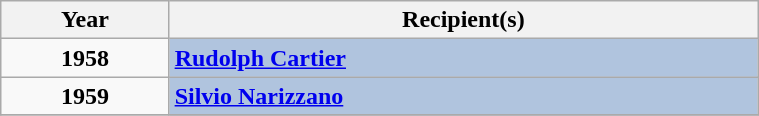<table class="wikitable" width="40%">
<tr>
<th width=5%>Year</th>
<th width=20%><strong>Recipient(s)</strong></th>
</tr>
<tr>
<td style="text-align:center;"><strong>1958</strong></td>
<td style="background:#B0C4DE;"><strong><a href='#'>Rudolph Cartier</a></strong></td>
</tr>
<tr>
<td style="text-align:center;"><strong>1959</strong></td>
<td style="background:#B0C4DE;"><strong><a href='#'>Silvio Narizzano</a></strong></td>
</tr>
<tr>
</tr>
</table>
